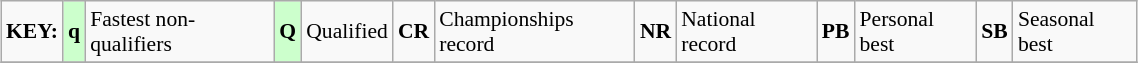<table class="wikitable" style="margin:0.5em auto; font-size:90%;position:relative;" width=60%>
<tr>
<td><strong>KEY:</strong></td>
<td bgcolor=ccffcc align=center><strong>q</strong></td>
<td>Fastest non-qualifiers</td>
<td bgcolor=ccffcc align=center><strong>Q</strong></td>
<td>Qualified</td>
<td align=center><strong>CR</strong></td>
<td>Championships record</td>
<td align=center><strong>NR</strong></td>
<td>National record</td>
<td align=center><strong>PB</strong></td>
<td>Personal best</td>
<td align=center><strong>SB</strong></td>
<td>Seasonal best</td>
</tr>
<tr>
</tr>
</table>
